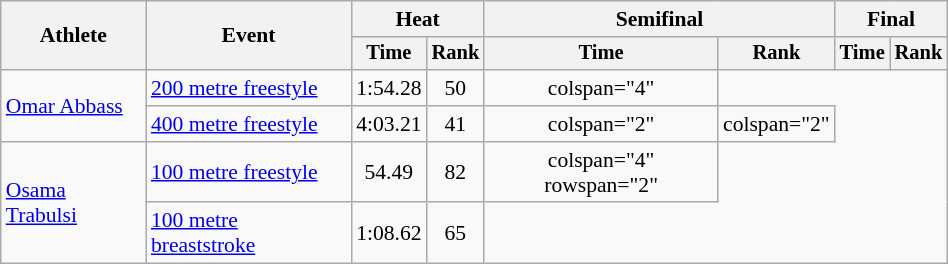<table class="wikitable" style="text-align:center; font-size:90%; width:50%;">
<tr>
<th rowspan="2">Athlete</th>
<th rowspan="2">Event</th>
<th colspan="2">Heat</th>
<th colspan="2">Semifinal</th>
<th colspan="2">Final</th>
</tr>
<tr style="font-size:95%">
<th>Time</th>
<th>Rank</th>
<th>Time</th>
<th>Rank</th>
<th>Time</th>
<th>Rank</th>
</tr>
<tr align=center>
<td align=left rowspan="2"><a href='#'>Omar Abbass</a></td>
<td align=left><a href='#'>200 metre freestyle</a></td>
<td>1:54.28</td>
<td>50</td>
<td>colspan="4"  </td>
</tr>
<tr align=center>
<td align=left><a href='#'>400 metre freestyle</a></td>
<td>4:03.21</td>
<td>41</td>
<td>colspan="2"  </td>
<td>colspan="2"  </td>
</tr>
<tr align=center>
<td align=left rowspan="2"><a href='#'>Osama Trabulsi</a></td>
<td align=left><a href='#'>100 metre freestyle</a></td>
<td>54.49</td>
<td>82</td>
<td>colspan="4" rowspan="2"  </td>
</tr>
<tr align=center>
<td align=left><a href='#'>100 metre breaststroke</a></td>
<td>1:08.62</td>
<td>65</td>
</tr>
</table>
